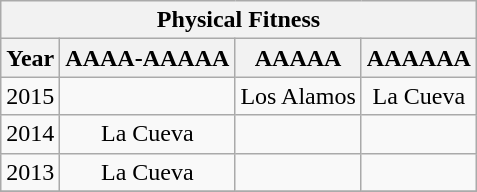<table class="wikitable" style="text-align:center">
<tr>
<th colspan="4">Physical Fitness</th>
</tr>
<tr>
<th>Year</th>
<th>AAAA-AAAAA</th>
<th>AAAAA</th>
<th>AAAAAA</th>
</tr>
<tr>
<td>2015</td>
<td></td>
<td>Los Alamos</td>
<td>La Cueva</td>
</tr>
<tr>
<td>2014</td>
<td>La Cueva</td>
<td></td>
<td></td>
</tr>
<tr>
<td>2013</td>
<td>La Cueva</td>
<td></td>
<td></td>
</tr>
<tr>
</tr>
</table>
